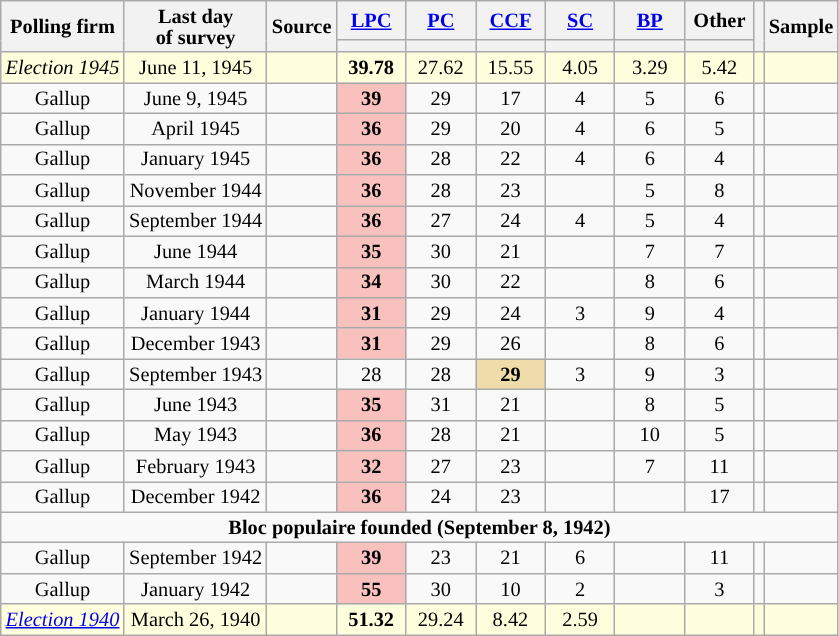<table class="wikitable sortable" style="text-align:center;font-size:85%;line-height:14px;" align="center">
<tr>
<th rowspan="2">Polling firm</th>
<th rowspan="2">Last day <br>of survey</th>
<th rowspan="2">Source</th>
<th class="unsortable" style="width:40px;"><a href='#'>LPC</a></th>
<th class="unsortable" style="width:40px;"><a href='#'>PC</a></th>
<th class="unsortable" style="width:40px;"><a href='#'>CCF</a></th>
<th class="unsortable" style="width:40px;"><a href='#'>SC</a></th>
<th class="unsortable" style="width:40px;"><a href='#'>BP</a></th>
<th class="unsortable" style="width:40px;">Other</th>
<th rowspan="2"></th>
<th rowspan="2">Sample</th>
</tr>
<tr style="line-height:5px;">
<th style="background:"></th>
<th style="background:"></th>
<th style="background:"></th>
<th style="background:"></th>
<th style="background:"></th>
<th style="background:"></th>
</tr>
<tr>
<td style="background:#ffd;"><em>Election 1945</em></td>
<td style="background:#ffd;">June 11, 1945</td>
<td style="background:#ffd;"></td>
<td style="background:#ffd;"><strong>39.78</strong></td>
<td style="background:#ffd;">27.62</td>
<td style="background:#ffd;">15.55</td>
<td style="background:#ffd;">4.05</td>
<td style="background:#ffd;">3.29</td>
<td style="background:#ffd;">5.42</td>
<td style="background:#ffd;"></td>
<td style="background:#ffd;"></td>
</tr>
<tr>
<td>Gallup</td>
<td>June 9, 1945</td>
<td></td>
<td style="background:#F8C1BE"><strong>39</strong></td>
<td>29</td>
<td>17</td>
<td>4</td>
<td>5</td>
<td>6</td>
<td></td>
<td></td>
</tr>
<tr>
<td>Gallup</td>
<td>April 1945</td>
<td></td>
<td style="background:#F8C1BE"><strong>36</strong></td>
<td>29</td>
<td>20</td>
<td>4</td>
<td>6</td>
<td>5</td>
<td></td>
<td></td>
</tr>
<tr>
<td>Gallup</td>
<td>January 1945</td>
<td></td>
<td style="background:#F8C1BE"><strong>36</strong></td>
<td>28</td>
<td>22</td>
<td>4</td>
<td>6</td>
<td>4</td>
<td></td>
<td></td>
</tr>
<tr>
<td>Gallup</td>
<td>November 1944</td>
<td></td>
<td style="background:#F8C1BE"><strong>36</strong></td>
<td>28</td>
<td>23</td>
<td></td>
<td>5</td>
<td>8</td>
<td></td>
<td></td>
</tr>
<tr>
<td>Gallup</td>
<td>September 1944</td>
<td></td>
<td style="background:#F8C1BE"><strong>36</strong></td>
<td>27</td>
<td>24</td>
<td>4</td>
<td>5</td>
<td>4</td>
<td></td>
<td></td>
</tr>
<tr>
<td>Gallup</td>
<td>June 1944</td>
<td></td>
<td style="background:#F8C1BE"><strong>35</strong></td>
<td>30</td>
<td>21</td>
<td></td>
<td>7</td>
<td>7</td>
<td></td>
<td></td>
</tr>
<tr>
<td>Gallup</td>
<td>March 1944</td>
<td></td>
<td style="background:#F8C1BE"><strong>34</strong></td>
<td>30</td>
<td>22</td>
<td></td>
<td>8</td>
<td>6</td>
<td></td>
<td></td>
</tr>
<tr>
<td>Gallup</td>
<td>January 1944</td>
<td></td>
<td style="background:#F8C1BE"><strong>31</strong></td>
<td>29</td>
<td>24</td>
<td>3</td>
<td>9</td>
<td>4</td>
<td></td>
<td></td>
</tr>
<tr>
<td>Gallup</td>
<td>December 1943</td>
<td></td>
<td style="background:#F8C1BE"><strong>31</strong></td>
<td>29</td>
<td>26</td>
<td></td>
<td>8</td>
<td>6</td>
<td></td>
<td></td>
</tr>
<tr>
<td>Gallup</td>
<td>September 1943</td>
<td></td>
<td>28</td>
<td>28</td>
<td style="background:#EEDDAA"><strong>29</strong></td>
<td>3</td>
<td>9</td>
<td>3</td>
<td></td>
<td></td>
</tr>
<tr>
<td>Gallup</td>
<td>June 1943</td>
<td></td>
<td style="background:#F8C1BE"><strong>35</strong></td>
<td>31</td>
<td>21</td>
<td></td>
<td>8</td>
<td>5</td>
<td></td>
<td></td>
</tr>
<tr>
<td>Gallup</td>
<td>May 1943</td>
<td></td>
<td style="background:#F8C1BE"><strong>36</strong></td>
<td>28</td>
<td>21</td>
<td></td>
<td>10</td>
<td>5</td>
<td></td>
<td></td>
</tr>
<tr>
<td>Gallup</td>
<td>February 1943</td>
<td></td>
<td style="background:#F8C1BE"><strong>32</strong></td>
<td>27</td>
<td>23</td>
<td></td>
<td>7</td>
<td>11</td>
<td></td>
<td></td>
</tr>
<tr>
<td>Gallup</td>
<td>December 1942</td>
<td></td>
<td style="background:#F8C1BE"><strong>36</strong></td>
<td>24</td>
<td>23</td>
<td></td>
<td></td>
<td>17</td>
<td></td>
<td></td>
</tr>
<tr>
<td colspan="11"><strong>Bloc populaire founded (September 8, 1942)</strong></td>
</tr>
<tr>
<td>Gallup</td>
<td>September 1942</td>
<td></td>
<td style="background:#F8C1BE"><strong>39</strong></td>
<td>23</td>
<td>21</td>
<td>6</td>
<td></td>
<td>11</td>
<td></td>
<td></td>
</tr>
<tr>
<td>Gallup</td>
<td>January 1942</td>
<td></td>
<td style="background:#F8C1BE"><strong>55</strong></td>
<td>30</td>
<td>10</td>
<td>2</td>
<td></td>
<td>3</td>
<td></td>
<td></td>
</tr>
<tr>
<td style="background:#ffd;"><em><a href='#'>Election 1940</a></em></td>
<td style="background:#ffd;">March 26, 1940</td>
<td style="background:#ffd;"></td>
<td style="background:#ffd;"><strong>51.32</strong></td>
<td style="background:#ffd;">29.24</td>
<td style="background:#ffd;">8.42</td>
<td style="background:#ffd;">2.59</td>
<td style="background:#ffd;"></td>
<td style="background:#ffd;"></td>
<td style="background:#ffd;"></td>
<td style="background:#ffd;"></td>
</tr>
</table>
